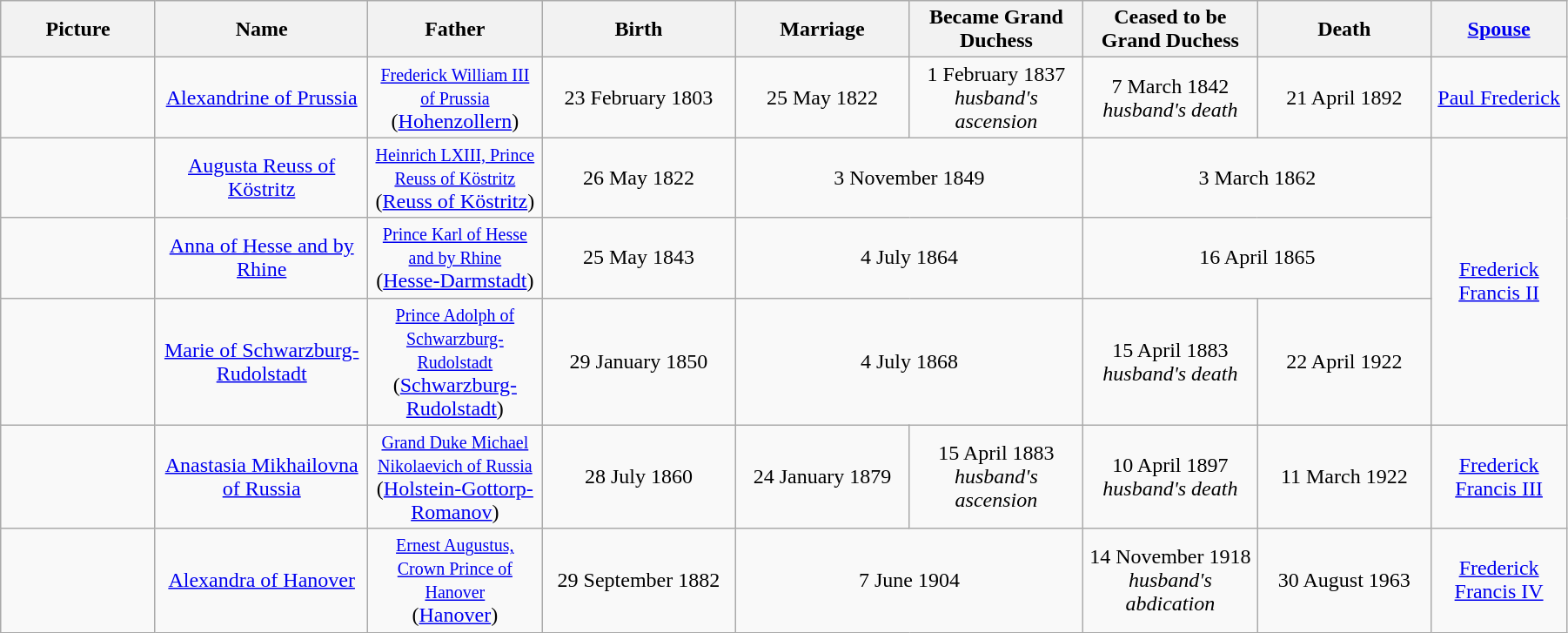<table width=95% class="wikitable">
<tr>
<th width = "8%">Picture</th>
<th width = "11%">Name</th>
<th width = "9%">Father</th>
<th width = "10%">Birth</th>
<th width = "9%">Marriage</th>
<th width = "9%">Became Grand Duchess</th>
<th width = "9%">Ceased to be Grand Duchess</th>
<th width = "9%">Death</th>
<th width = "7%"><a href='#'>Spouse</a></th>
</tr>
<tr>
<td align="center"></td>
<td align="center"><a href='#'>Alexandrine of Prussia</a></td>
<td align="center"><small><a href='#'>Frederick William III of Prussia</a></small> <br> (<a href='#'>Hohenzollern</a>)</td>
<td align=center>23 February 1803</td>
<td align=center>25 May 1822</td>
<td align=center>1 February 1837<br><em>husband's ascension</em></td>
<td align=center>7 March 1842<br><em>husband's death</em></td>
<td align=center>21 April 1892</td>
<td align=center><a href='#'>Paul Frederick</a></td>
</tr>
<tr>
<td align="center"></td>
<td align="center"><a href='#'>Augusta Reuss of Köstritz</a></td>
<td align="center"><small><a href='#'>Heinrich LXIII, Prince Reuss of Köstritz</a></small> <br> (<a href='#'>Reuss of Köstritz</a>)</td>
<td align=center>26 May 1822</td>
<td align="center" colspan="2">3 November 1849</td>
<td align="center" colspan="2">3 March 1862</td>
<td align="center" rowspan="3"><a href='#'>Frederick Francis II</a></td>
</tr>
<tr>
<td align="center"></td>
<td align="center"><a href='#'>Anna of Hesse and by Rhine</a></td>
<td align="center"><small><a href='#'>Prince Karl of Hesse and by Rhine</a></small> <br> (<a href='#'>Hesse-Darmstadt</a>)</td>
<td align=center>25 May 1843</td>
<td align="center" colspan="2">4 July 1864</td>
<td align="center" colspan="2">16 April 1865</td>
</tr>
<tr>
<td align="center"></td>
<td align="center"><a href='#'>Marie of Schwarzburg-Rudolstadt</a></td>
<td align="center"><small><a href='#'>Prince Adolph of Schwarzburg-Rudolstadt</a></small> <br> (<a href='#'>Schwarzburg-Rudolstadt</a>)</td>
<td align=center>29 January 1850</td>
<td align="center" colspan="2">4 July 1868</td>
<td align=center>15 April 1883<br><em>husband's death</em></td>
<td align=center>22 April 1922</td>
</tr>
<tr>
<td align="center"></td>
<td align="center"><a href='#'>Anastasia Mikhailovna of Russia</a></td>
<td align="center"><small><a href='#'>Grand Duke Michael Nikolaevich of Russia</a></small> <br> (<a href='#'>Holstein-Gottorp-Romanov</a>)</td>
<td align=center>28 July 1860</td>
<td align=center>24 January 1879</td>
<td align=center>15 April 1883<br><em>husband's ascension</em></td>
<td align=center>10 April 1897<br><em>husband's death</em></td>
<td align=center>11 March 1922</td>
<td align=center><a href='#'>Frederick Francis III</a></td>
</tr>
<tr>
<td align="center"></td>
<td align="center"><a href='#'>Alexandra of Hanover</a></td>
<td align="center"><small><a href='#'>Ernest Augustus, Crown Prince of Hanover</a></small> <br> (<a href='#'>Hanover</a>)</td>
<td align=center>29 September 1882</td>
<td align="center" colspan="2">7 June 1904</td>
<td align=center>14 November 1918<br><em>husband's abdication</em></td>
<td align=center>30 August 1963</td>
<td align=center><a href='#'>Frederick Francis IV</a></td>
</tr>
</table>
